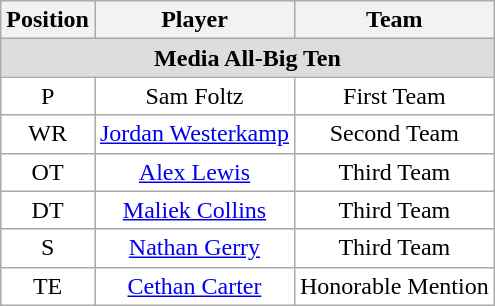<table class="wikitable sortable">
<tr>
<th>Position</th>
<th>Player</th>
<th>Team</th>
</tr>
<tr>
<td colspan="3" style="text-align:center; background:#ddd;"><strong>Media All-Big Ten</strong></td>
</tr>
<tr style="text-align:center;">
<td style="background:white">P</td>
<td style="background:white">Sam Foltz</td>
<td style="background:white">First Team</td>
</tr>
<tr style="text-align:center;">
<td style="background:white">WR</td>
<td style="background:white"><a href='#'>Jordan Westerkamp</a></td>
<td style="background:white">Second Team</td>
</tr>
<tr style="text-align:center;">
<td style="background:white">OT</td>
<td style="background:white"><a href='#'>Alex Lewis</a></td>
<td style="background:white">Third Team</td>
</tr>
<tr style="text-align:center;">
<td style="background:white">DT</td>
<td style="background:white"><a href='#'>Maliek Collins</a></td>
<td style="background:white">Third Team</td>
</tr>
<tr style="text-align:center;">
<td style="background:white">S</td>
<td style="background:white"><a href='#'>Nathan Gerry</a></td>
<td style="background:white">Third Team</td>
</tr>
<tr style="text-align:center;">
<td style="background:white">TE</td>
<td style="background:white"><a href='#'>Cethan Carter</a></td>
<td style="background:white">Honorable Mention</td>
</tr>
</table>
